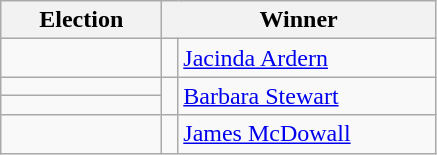<table class=wikitable>
<tr>
<th width=100>Election</th>
<th width=175 colspan=2>Winner</th>
</tr>
<tr>
<td></td>
<td bgcolor=></td>
<td><a href='#'>Jacinda Ardern</a></td>
</tr>
<tr>
<td></td>
<td rowspan=2 bgcolor=></td>
<td rowspan=2><a href='#'>Barbara Stewart</a></td>
</tr>
<tr>
<td></td>
</tr>
<tr>
<td></td>
<td bgcolor=></td>
<td><a href='#'>James McDowall</a></td>
</tr>
</table>
